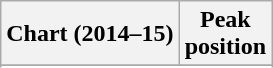<table class="wikitable sortable">
<tr>
<th>Chart (2014–15)</th>
<th>Peak<br>position</th>
</tr>
<tr>
</tr>
<tr>
</tr>
<tr>
</tr>
<tr>
</tr>
</table>
